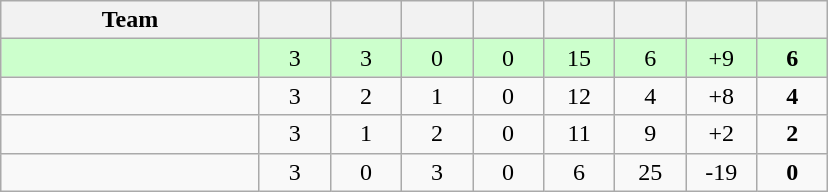<table class="wikitable" style="text-align:center;" border=1 cellpadding=5 cellspacing=0>
<tr>
<th width=165>Team</th>
<th width=40></th>
<th width=40></th>
<th width=40></th>
<th width=40></th>
<th width=40></th>
<th width=40></th>
<th width=40></th>
<th width=40></th>
</tr>
<tr bgcolor="ccffcc">
<td style="text-align:left;"></td>
<td>3</td>
<td>3</td>
<td>0</td>
<td>0</td>
<td>15</td>
<td>6</td>
<td>+9</td>
<td><strong>6</strong></td>
</tr>
<tr>
<td style="text-align:left;"></td>
<td>3</td>
<td>2</td>
<td>1</td>
<td>0</td>
<td>12</td>
<td>4</td>
<td>+8</td>
<td><strong>4</strong></td>
</tr>
<tr>
<td style="text-align:left;"></td>
<td>3</td>
<td>1</td>
<td>2</td>
<td>0</td>
<td>11</td>
<td>9</td>
<td>+2</td>
<td><strong>2</strong></td>
</tr>
<tr>
<td style="text-align:left;"></td>
<td>3</td>
<td>0</td>
<td>3</td>
<td>0</td>
<td>6</td>
<td>25</td>
<td>-19</td>
<td><strong>0</strong></td>
</tr>
</table>
